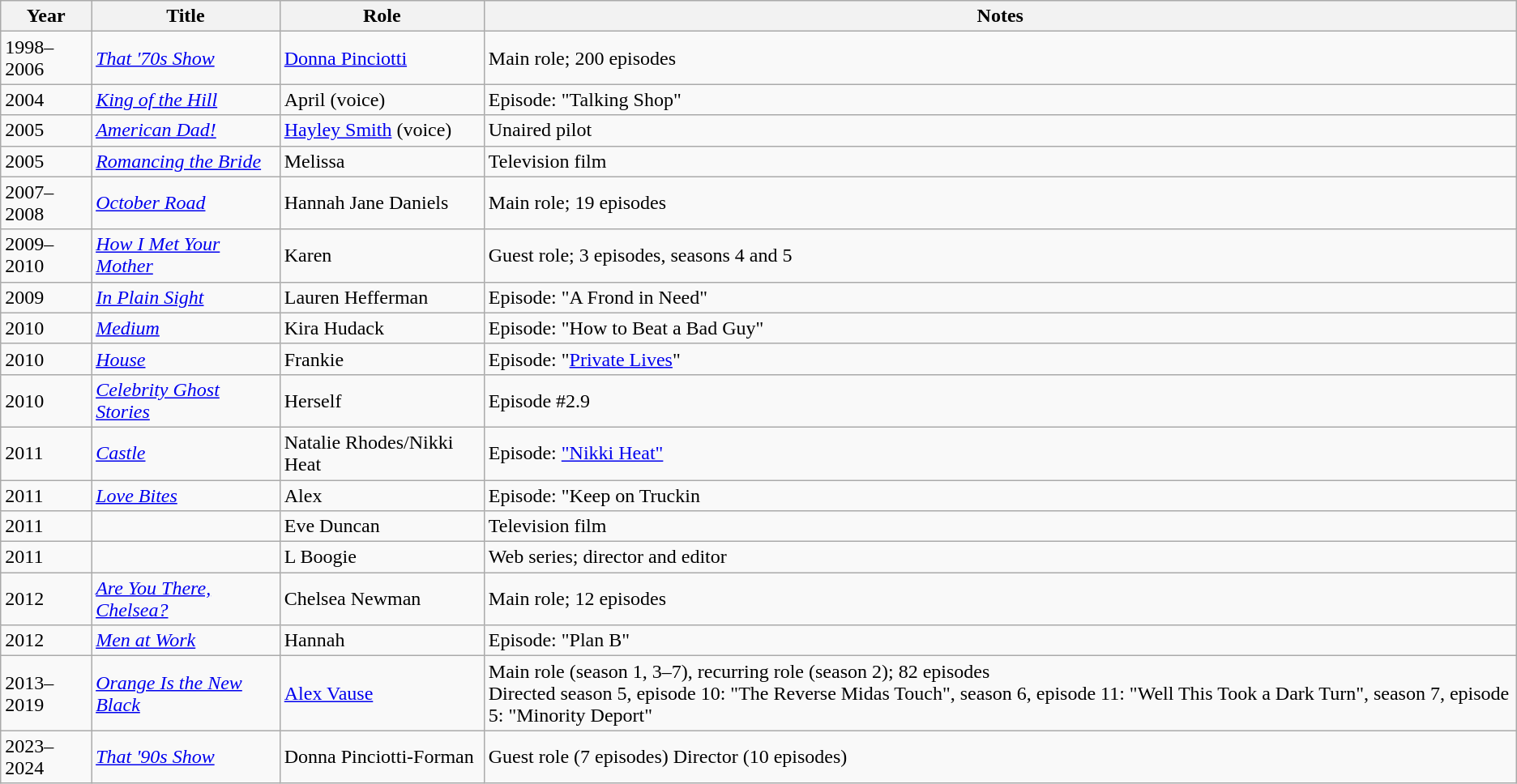<table class="wikitable sortable">
<tr>
<th>Year</th>
<th>Title</th>
<th>Role</th>
<th class="unsortable">Notes</th>
</tr>
<tr>
<td>1998–2006</td>
<td><em><a href='#'>That '70s Show</a></em></td>
<td><a href='#'>Donna Pinciotti</a></td>
<td>Main role; 200 episodes</td>
</tr>
<tr>
<td>2004</td>
<td><em><a href='#'>King of the Hill</a></em></td>
<td>April (voice)</td>
<td>Episode: "Talking Shop"</td>
</tr>
<tr>
<td>2005</td>
<td><em><a href='#'>American Dad!</a></em></td>
<td><a href='#'>Hayley Smith</a> (voice)</td>
<td>Unaired pilot</td>
</tr>
<tr>
<td>2005</td>
<td><em><a href='#'>Romancing the Bride</a></em></td>
<td>Melissa</td>
<td>Television film</td>
</tr>
<tr>
<td>2007–2008</td>
<td><em><a href='#'>October Road</a></em></td>
<td>Hannah Jane Daniels</td>
<td>Main role; 19 episodes</td>
</tr>
<tr>
<td>2009–2010</td>
<td><em><a href='#'>How I Met Your Mother</a></em></td>
<td>Karen</td>
<td>Guest role; 3 episodes, seasons 4 and 5</td>
</tr>
<tr>
<td>2009</td>
<td><em><a href='#'>In Plain Sight</a></em></td>
<td>Lauren Hefferman</td>
<td>Episode: "A Frond in Need"</td>
</tr>
<tr>
<td>2010</td>
<td><em><a href='#'>Medium</a></em></td>
<td>Kira Hudack</td>
<td>Episode: "How to Beat a Bad Guy"</td>
</tr>
<tr>
<td>2010</td>
<td><em><a href='#'>House</a></em></td>
<td>Frankie</td>
<td>Episode: "<a href='#'>Private Lives</a>"</td>
</tr>
<tr>
<td>2010</td>
<td><em><a href='#'>Celebrity Ghost Stories</a></em></td>
<td>Herself</td>
<td>Episode #2.9</td>
</tr>
<tr>
<td>2011</td>
<td><em><a href='#'>Castle</a></em></td>
<td>Natalie Rhodes/Nikki Heat</td>
<td>Episode: <a href='#'>"Nikki Heat"</a></td>
</tr>
<tr>
<td>2011</td>
<td><em><a href='#'>Love Bites</a></em></td>
<td>Alex</td>
<td>Episode: "Keep on Truckin</td>
</tr>
<tr>
<td>2011</td>
<td><em></em></td>
<td>Eve Duncan</td>
<td>Television film</td>
</tr>
<tr>
<td>2011</td>
<td><em></em></td>
<td>L Boogie</td>
<td>Web series; director and editor</td>
</tr>
<tr>
<td>2012</td>
<td><em><a href='#'>Are You There, Chelsea?</a></em></td>
<td>Chelsea Newman</td>
<td>Main role; 12 episodes</td>
</tr>
<tr>
<td>2012</td>
<td><em><a href='#'>Men at Work</a></em></td>
<td>Hannah</td>
<td>Episode: "Plan B"</td>
</tr>
<tr>
<td>2013–2019</td>
<td><em><a href='#'>Orange Is the New Black</a></em></td>
<td><a href='#'>Alex Vause</a></td>
<td>Main role (season 1, 3–7), recurring role (season 2); 82 episodes<br>Directed season 5, episode 10: "The Reverse Midas Touch", season 6, episode 11: "Well This Took a Dark Turn", season 7, episode 5: "Minority Deport"</td>
</tr>
<tr>
<td>2023–2024</td>
<td><em><a href='#'>That '90s Show</a></em></td>
<td>Donna Pinciotti-Forman</td>
<td>Guest role (7 episodes) Director (10 episodes)</td>
</tr>
</table>
